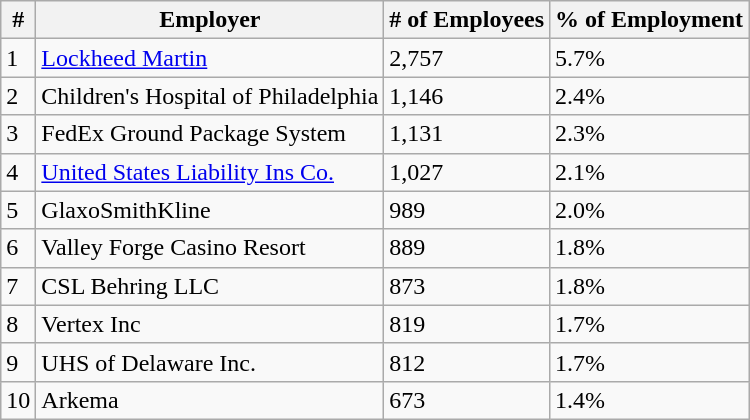<table class="wikitable" border="1">
<tr>
<th>#</th>
<th>Employer</th>
<th># of Employees</th>
<th>% of Employment</th>
</tr>
<tr>
<td>1</td>
<td><a href='#'>Lockheed Martin</a></td>
<td>2,757</td>
<td>5.7%</td>
</tr>
<tr>
<td>2</td>
<td>Children's Hospital of Philadelphia</td>
<td>1,146</td>
<td>2.4%</td>
</tr>
<tr>
<td>3</td>
<td>FedEx Ground Package System</td>
<td>1,131</td>
<td>2.3%</td>
</tr>
<tr>
<td>4</td>
<td><a href='#'>United States Liability Ins Co.</a></td>
<td>1,027</td>
<td>2.1%</td>
</tr>
<tr>
<td>5</td>
<td>GlaxoSmithKline</td>
<td>989</td>
<td>2.0%</td>
</tr>
<tr>
<td>6</td>
<td>Valley Forge Casino Resort</td>
<td>889</td>
<td>1.8%</td>
</tr>
<tr>
<td>7</td>
<td>CSL Behring LLC</td>
<td>873</td>
<td>1.8%</td>
</tr>
<tr>
<td>8</td>
<td>Vertex Inc</td>
<td>819</td>
<td>1.7%</td>
</tr>
<tr>
<td>9</td>
<td>UHS of Delaware Inc.</td>
<td>812</td>
<td>1.7%</td>
</tr>
<tr>
<td>10</td>
<td>Arkema</td>
<td>673</td>
<td>1.4%</td>
</tr>
</table>
